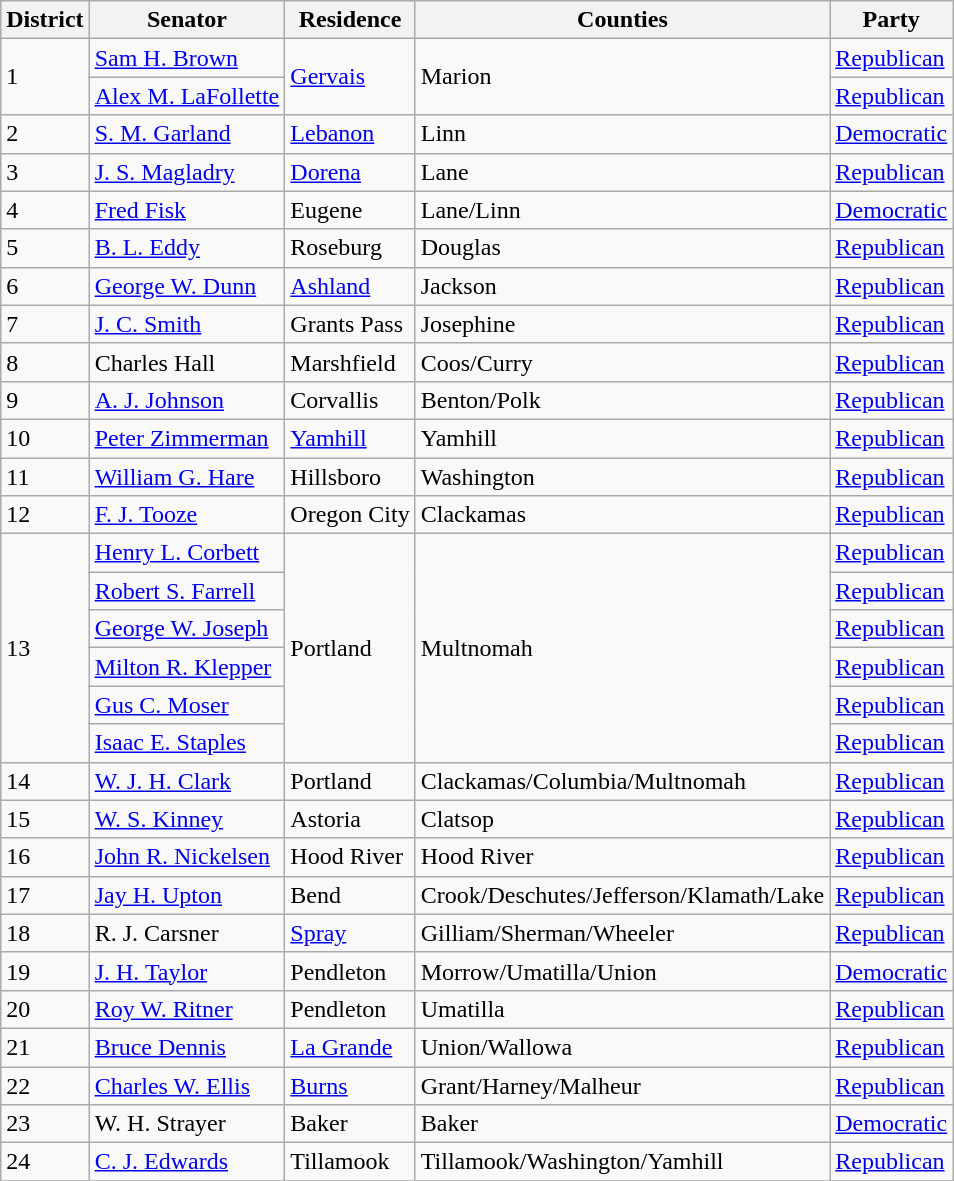<table class=wikitable>
<tr>
<th>District</th>
<th>Senator</th>
<th>Residence</th>
<th>Counties</th>
<th>Party</th>
</tr>
<tr>
<td rowspan="2">1</td>
<td><a href='#'>Sam H. Brown</a></td>
<td rowspan="2"><a href='#'>Gervais</a></td>
<td rowspan="2">Marion</td>
<td><a href='#'>Republican</a></td>
</tr>
<tr>
<td><a href='#'>Alex M. LaFollette</a></td>
<td><a href='#'>Republican</a></td>
</tr>
<tr>
<td>2</td>
<td><a href='#'>S. M. Garland</a></td>
<td><a href='#'>Lebanon</a></td>
<td>Linn</td>
<td><a href='#'>Democratic</a></td>
</tr>
<tr>
<td>3</td>
<td><a href='#'>J. S. Magladry</a></td>
<td><a href='#'>Dorena</a></td>
<td>Lane</td>
<td><a href='#'>Republican</a></td>
</tr>
<tr>
<td>4</td>
<td><a href='#'>Fred Fisk</a></td>
<td>Eugene</td>
<td>Lane/Linn</td>
<td><a href='#'>Democratic</a></td>
</tr>
<tr>
<td>5</td>
<td><a href='#'>B. L. Eddy</a></td>
<td>Roseburg</td>
<td>Douglas</td>
<td><a href='#'>Republican</a></td>
</tr>
<tr>
<td>6</td>
<td><a href='#'>George W. Dunn</a></td>
<td><a href='#'>Ashland</a></td>
<td>Jackson</td>
<td><a href='#'>Republican</a></td>
</tr>
<tr>
<td>7</td>
<td><a href='#'>J. C. Smith</a></td>
<td>Grants Pass</td>
<td>Josephine</td>
<td><a href='#'>Republican</a></td>
</tr>
<tr>
<td>8</td>
<td>Charles Hall</td>
<td>Marshfield</td>
<td>Coos/Curry</td>
<td><a href='#'>Republican</a></td>
</tr>
<tr>
<td>9</td>
<td><a href='#'>A. J. Johnson</a></td>
<td>Corvallis</td>
<td>Benton/Polk</td>
<td><a href='#'>Republican</a></td>
</tr>
<tr>
<td>10</td>
<td><a href='#'>Peter Zimmerman</a></td>
<td><a href='#'>Yamhill</a></td>
<td>Yamhill</td>
<td><a href='#'>Republican</a></td>
</tr>
<tr>
<td>11</td>
<td><a href='#'>William G. Hare</a></td>
<td>Hillsboro</td>
<td>Washington</td>
<td><a href='#'>Republican</a></td>
</tr>
<tr>
<td>12</td>
<td><a href='#'>F. J. Tooze</a></td>
<td>Oregon City</td>
<td>Clackamas</td>
<td><a href='#'>Republican</a></td>
</tr>
<tr>
<td rowspan="6">13</td>
<td><a href='#'>Henry L. Corbett</a></td>
<td rowspan="6">Portland</td>
<td rowspan="6">Multnomah</td>
<td><a href='#'>Republican</a></td>
</tr>
<tr>
<td><a href='#'>Robert S. Farrell</a></td>
<td><a href='#'>Republican</a></td>
</tr>
<tr>
<td><a href='#'>George W. Joseph</a></td>
<td><a href='#'>Republican</a></td>
</tr>
<tr>
<td><a href='#'>Milton R. Klepper</a></td>
<td><a href='#'>Republican</a></td>
</tr>
<tr>
<td><a href='#'>Gus C. Moser</a></td>
<td><a href='#'>Republican</a></td>
</tr>
<tr>
<td><a href='#'>Isaac E. Staples</a></td>
<td><a href='#'>Republican</a></td>
</tr>
<tr>
<td>14</td>
<td><a href='#'>W. J. H. Clark</a></td>
<td>Portland</td>
<td>Clackamas/Columbia/Multnomah</td>
<td><a href='#'>Republican</a></td>
</tr>
<tr>
<td>15</td>
<td><a href='#'>W. S. Kinney</a></td>
<td>Astoria</td>
<td>Clatsop</td>
<td><a href='#'>Republican</a></td>
</tr>
<tr>
<td>16</td>
<td><a href='#'>John R. Nickelsen</a></td>
<td>Hood River</td>
<td>Hood River</td>
<td><a href='#'>Republican</a></td>
</tr>
<tr>
<td>17</td>
<td><a href='#'>Jay H. Upton</a></td>
<td>Bend</td>
<td>Crook/Deschutes/Jefferson/Klamath/Lake</td>
<td><a href='#'>Republican</a></td>
</tr>
<tr>
<td>18</td>
<td>R. J. Carsner</td>
<td><a href='#'>Spray</a></td>
<td>Gilliam/Sherman/Wheeler</td>
<td><a href='#'>Republican</a></td>
</tr>
<tr>
<td>19</td>
<td><a href='#'>J. H. Taylor</a></td>
<td>Pendleton</td>
<td>Morrow/Umatilla/Union</td>
<td><a href='#'>Democratic</a></td>
</tr>
<tr>
<td>20</td>
<td><a href='#'>Roy W. Ritner</a></td>
<td>Pendleton</td>
<td>Umatilla</td>
<td><a href='#'>Republican</a></td>
</tr>
<tr>
<td>21</td>
<td><a href='#'>Bruce Dennis</a></td>
<td><a href='#'>La Grande</a></td>
<td>Union/Wallowa</td>
<td><a href='#'>Republican</a></td>
</tr>
<tr>
<td>22</td>
<td><a href='#'>Charles W. Ellis</a></td>
<td><a href='#'>Burns</a></td>
<td>Grant/Harney/Malheur</td>
<td><a href='#'>Republican</a></td>
</tr>
<tr>
<td>23</td>
<td>W. H. Strayer</td>
<td>Baker</td>
<td>Baker</td>
<td><a href='#'>Democratic</a></td>
</tr>
<tr>
<td>24</td>
<td><a href='#'>C. J. Edwards</a></td>
<td>Tillamook</td>
<td>Tillamook/Washington/Yamhill</td>
<td><a href='#'>Republican</a></td>
</tr>
<tr>
</tr>
</table>
